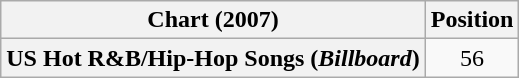<table class="wikitable plainrowheaders" style="text-align:center">
<tr>
<th scope="col">Chart (2007)</th>
<th scope="col">Position</th>
</tr>
<tr>
<th scope="row">US Hot R&B/Hip-Hop Songs (<em>Billboard</em>)</th>
<td>56</td>
</tr>
</table>
